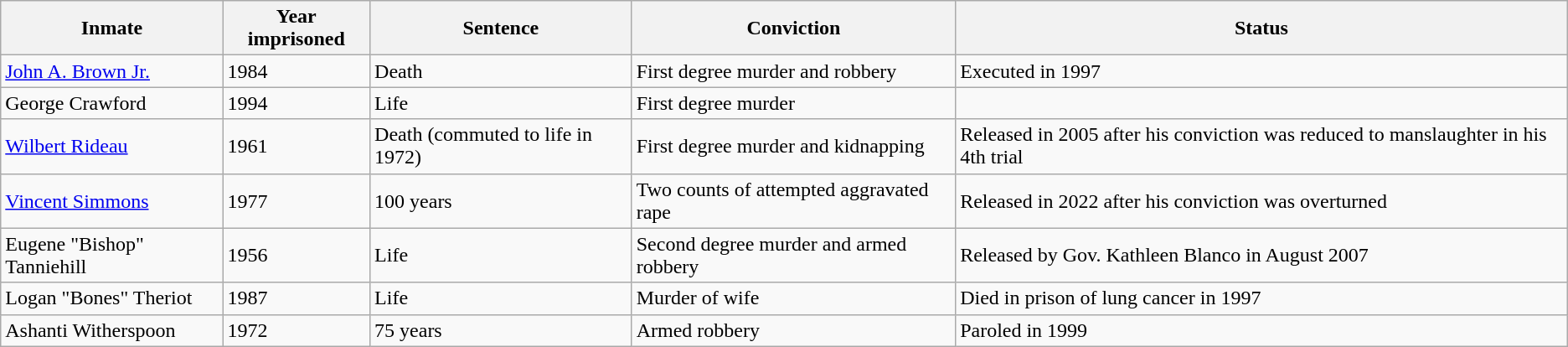<table class="wikitable">
<tr>
<th>Inmate</th>
<th>Year imprisoned</th>
<th>Sentence</th>
<th>Conviction</th>
<th>Status</th>
</tr>
<tr>
<td><a href='#'>John A. Brown Jr.</a></td>
<td>1984</td>
<td>Death</td>
<td>First degree murder and robbery</td>
<td>Executed in 1997</td>
</tr>
<tr>
<td>George Crawford</td>
<td>1994</td>
<td>Life</td>
<td>First degree murder</td>
<td></td>
</tr>
<tr>
<td><a href='#'>Wilbert Rideau</a></td>
<td>1961</td>
<td>Death (commuted to life in 1972)</td>
<td>First degree murder and kidnapping</td>
<td>Released in 2005 after his conviction was reduced to manslaughter in his 4th trial</td>
</tr>
<tr>
<td><a href='#'>Vincent Simmons</a></td>
<td>1977</td>
<td>100 years</td>
<td>Two counts of attempted aggravated rape</td>
<td>Released in 2022 after his conviction was overturned</td>
</tr>
<tr>
<td>Eugene "Bishop" Tanniehill</td>
<td>1956</td>
<td>Life</td>
<td>Second degree murder and armed robbery</td>
<td>Released by Gov. Kathleen Blanco in August 2007</td>
</tr>
<tr>
<td>Logan "Bones" Theriot</td>
<td>1987</td>
<td>Life</td>
<td>Murder of wife</td>
<td>Died in prison of lung cancer in 1997</td>
</tr>
<tr>
<td>Ashanti Witherspoon</td>
<td>1972</td>
<td>75 years</td>
<td>Armed robbery</td>
<td>Paroled in 1999</td>
</tr>
</table>
